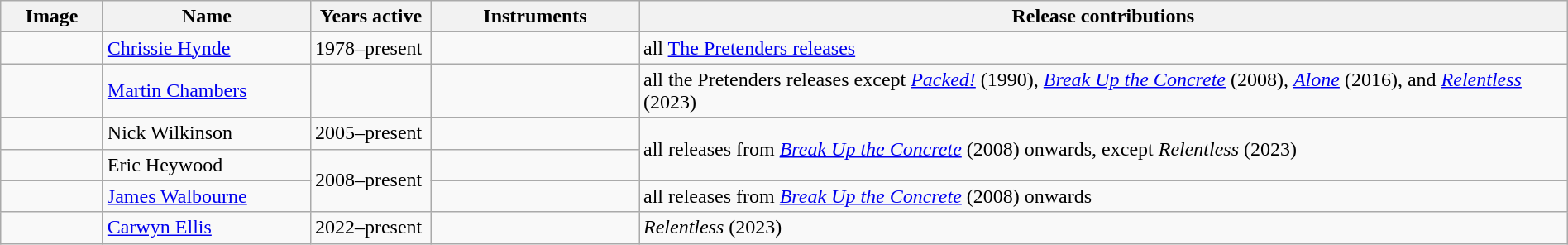<table class="wikitable" border="1" width=100%>
<tr>
<th width="75">Image</th>
<th width="160">Name</th>
<th width="90">Years active</th>
<th width="160">Instruments</th>
<th>Release contributions</th>
</tr>
<tr>
<td></td>
<td><a href='#'>Chrissie Hynde</a></td>
<td>1978–present</td>
<td></td>
<td>all <a href='#'>The Pretenders releases</a></td>
</tr>
<tr>
<td></td>
<td><a href='#'>Martin Chambers</a></td>
<td></td>
<td></td>
<td>all the Pretenders releases except <em><a href='#'>Packed!</a></em> (1990), <em><a href='#'>Break Up the Concrete</a></em> (2008), <em><a href='#'>Alone</a></em> (2016), and <em><a href='#'>Relentless</a></em> (2023)</td>
</tr>
<tr>
<td></td>
<td>Nick Wilkinson</td>
<td>2005–present</td>
<td></td>
<td rowspan="2">all releases from <em><a href='#'>Break Up the Concrete</a></em> (2008) onwards, except <em>Relentless</em> (2023)</td>
</tr>
<tr>
<td></td>
<td>Eric Heywood</td>
<td rowspan="2">2008–present</td>
<td></td>
</tr>
<tr>
<td></td>
<td><a href='#'>James Walbourne</a></td>
<td></td>
<td>all releases from <em><a href='#'>Break Up the Concrete</a></em> (2008) onwards</td>
</tr>
<tr>
<td></td>
<td><a href='#'>Carwyn Ellis</a></td>
<td>2022–present </td>
<td></td>
<td><em>Relentless</em> (2023)</td>
</tr>
</table>
